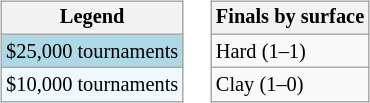<table>
<tr valign=top>
<td><br><table class=wikitable style="font-size:85%">
<tr>
<th>Legend</th>
</tr>
<tr style="background:lightblue;">
<td>$25,000 tournaments</td>
</tr>
<tr style="background:#f0f8ff;">
<td>$10,000 tournaments</td>
</tr>
</table>
</td>
<td><br><table class=wikitable style="font-size:85%">
<tr>
<th>Finals by surface</th>
</tr>
<tr>
<td>Hard (1–1)</td>
</tr>
<tr>
<td>Clay (1–0)</td>
</tr>
</table>
</td>
</tr>
</table>
